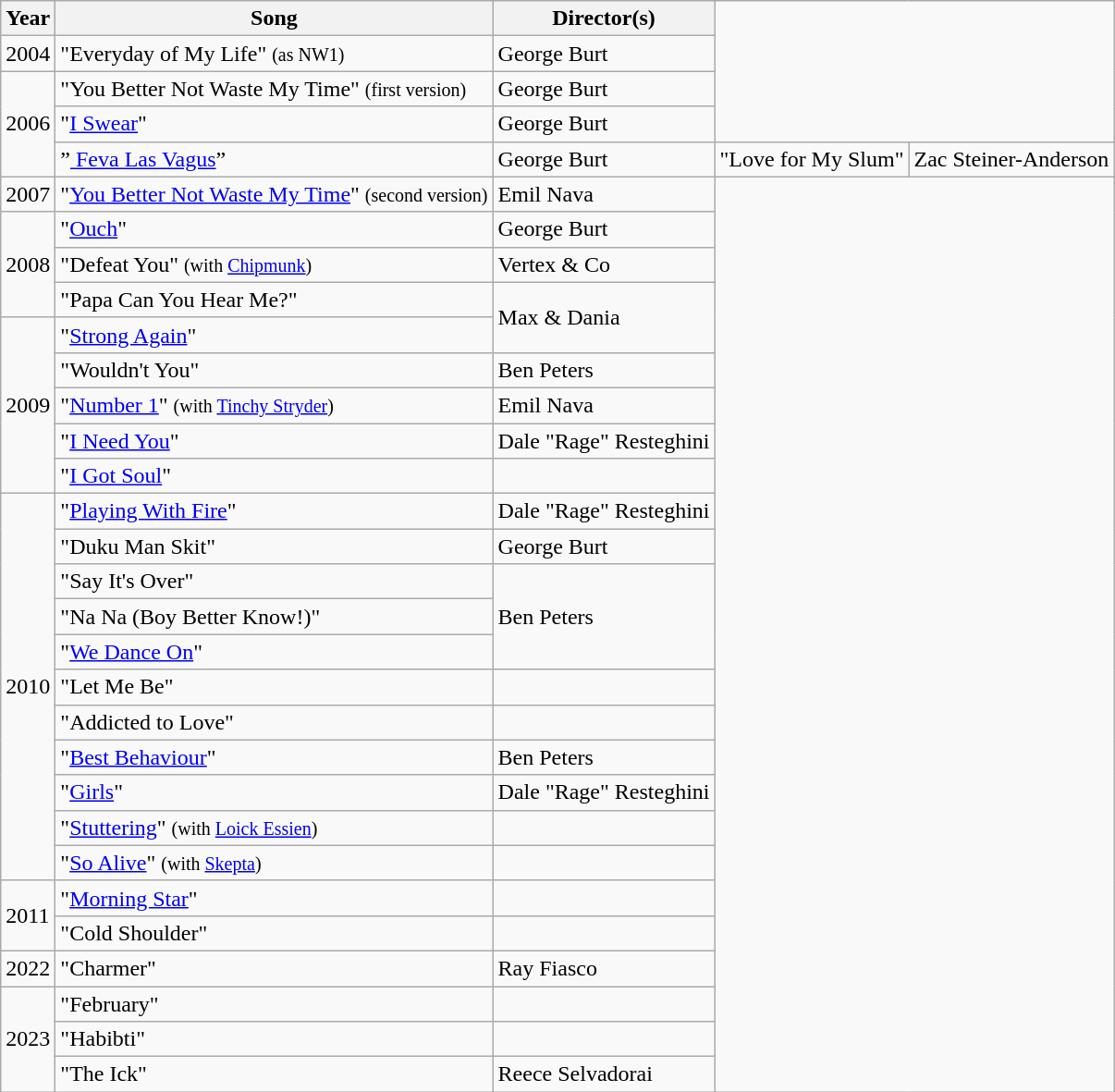<table class="wikitable">
<tr>
<th>Year</th>
<th>Song</th>
<th>Director(s)</th>
</tr>
<tr>
<td>2004</td>
<td>"Everyday of My Life" <small>(as NW1)</small></td>
<td>George Burt</td>
</tr>
<tr>
<td rowspan="3">2006</td>
<td>"You Better Not Waste My Time" <small>(first version)</small></td>
<td>George Burt</td>
</tr>
<tr>
<td>"<a href='#'>I Swear</a>"</td>
<td>George Burt</td>
</tr>
<tr>
<td>”<a href='#'> Feva Las Vagus</a>”</td>
<td>George Burt</td>
<td>"Love for My Slum"</td>
<td>Zac Steiner-Anderson</td>
</tr>
<tr>
<td>2007</td>
<td>"<a href='#'>You Better Not Waste My Time</a>" <small>(second version)</small></td>
<td>Emil Nava</td>
</tr>
<tr>
<td rowspan="3">2008</td>
<td>"<a href='#'>Ouch</a>"</td>
<td>George Burt</td>
</tr>
<tr>
<td>"Defeat You" <small>(with <a href='#'>Chipmunk</a>) </small></td>
<td>Vertex & Co</td>
</tr>
<tr>
<td>"Papa Can You Hear Me?"</td>
<td rowspan="2">Max & Dania</td>
</tr>
<tr>
<td rowspan="5">2009</td>
<td>"<a href='#'>Strong Again</a>"</td>
</tr>
<tr>
<td>"Wouldn't You"</td>
<td>Ben Peters</td>
</tr>
<tr>
<td>"<a href='#'>Number 1</a>" <small>(with <a href='#'>Tinchy Stryder</a>) </small></td>
<td>Emil Nava</td>
</tr>
<tr>
<td>"<a href='#'>I Need You</a>"</td>
<td>Dale "Rage" Resteghini</td>
</tr>
<tr>
<td>"<a href='#'>I Got Soul</a>"</td>
<td></td>
</tr>
<tr>
<td rowspan="11">2010</td>
<td>"<a href='#'>Playing With Fire</a>"</td>
<td>Dale "Rage" Resteghini</td>
</tr>
<tr>
<td>"Duku Man Skit"</td>
<td>George Burt</td>
</tr>
<tr>
<td>"Say It's Over"</td>
<td rowspan="3">Ben Peters</td>
</tr>
<tr>
<td>"Na Na (Boy Better Know!)"</td>
</tr>
<tr>
<td>"<a href='#'>We Dance On</a>"</td>
</tr>
<tr>
<td>"Let Me Be"</td>
<td></td>
</tr>
<tr>
<td>"Addicted to Love"</td>
<td></td>
</tr>
<tr>
<td>"<a href='#'>Best Behaviour</a>"</td>
<td>Ben Peters</td>
</tr>
<tr>
<td>"<a href='#'>Girls</a>"</td>
<td>Dale "Rage" Resteghini</td>
</tr>
<tr>
<td>"<a href='#'>Stuttering</a>" <small>(with <a href='#'>Loick Essien</a>) </small></td>
<td></td>
</tr>
<tr>
<td>"<a href='#'>So Alive</a>" <small>(with <a href='#'>Skepta</a>) </small></td>
<td></td>
</tr>
<tr>
<td rowspan="2">2011</td>
<td>"<a href='#'>Morning Star</a>"</td>
<td></td>
</tr>
<tr>
<td>"Cold Shoulder"</td>
<td></td>
</tr>
<tr>
<td>2022</td>
<td>"Charmer"</td>
<td>Ray Fiasco</td>
</tr>
<tr>
<td rowspan="3">2023</td>
<td>"February"</td>
<td></td>
</tr>
<tr>
<td>"Habibti"</td>
<td></td>
</tr>
<tr>
<td>"The Ick"</td>
<td>Reece Selvadorai</td>
</tr>
</table>
